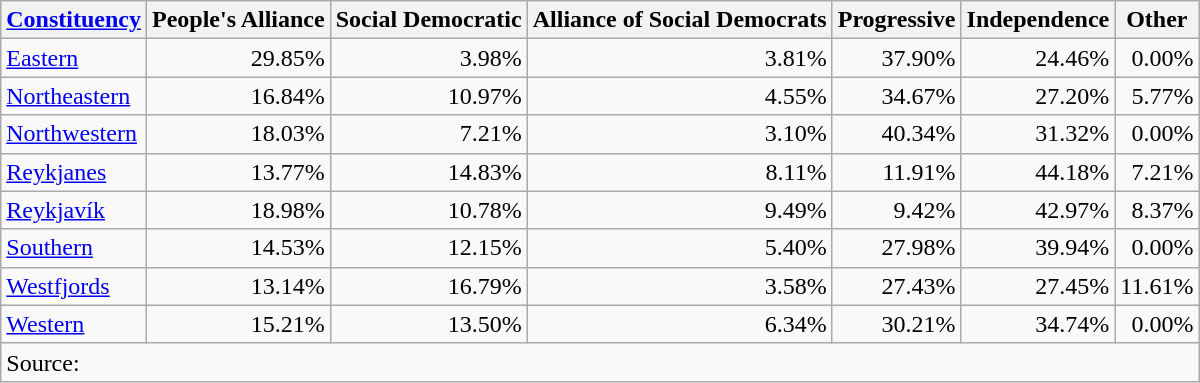<table class="wikitable sortable" style=text-align:right>
<tr>
<th><a href='#'>Constituency</a></th>
<th>People's Alliance</th>
<th>Social Democratic</th>
<th>Alliance of Social Democrats</th>
<th>Progressive</th>
<th>Independence</th>
<th>Other</th>
</tr>
<tr>
<td align=left><a href='#'>Eastern</a></td>
<td>29.85%</td>
<td>3.98%</td>
<td>3.81%</td>
<td>37.90%</td>
<td>24.46%</td>
<td>0.00%</td>
</tr>
<tr>
<td align=left><a href='#'>Northeastern</a></td>
<td>16.84%</td>
<td>10.97%</td>
<td>4.55%</td>
<td>34.67%</td>
<td>27.20%</td>
<td>5.77%</td>
</tr>
<tr>
<td align=left><a href='#'>Northwestern</a></td>
<td>18.03%</td>
<td>7.21%</td>
<td>3.10%</td>
<td>40.34%</td>
<td>31.32%</td>
<td>0.00%</td>
</tr>
<tr>
<td align=left><a href='#'>Reykjanes</a></td>
<td>13.77%</td>
<td>14.83%</td>
<td>8.11%</td>
<td>11.91%</td>
<td>44.18%</td>
<td>7.21%</td>
</tr>
<tr>
<td align=left><a href='#'>Reykjavík</a></td>
<td>18.98%</td>
<td>10.78%</td>
<td>9.49%</td>
<td>9.42%</td>
<td>42.97%</td>
<td>8.37%</td>
</tr>
<tr>
<td align=left><a href='#'>Southern</a></td>
<td>14.53%</td>
<td>12.15%</td>
<td>5.40%</td>
<td>27.98%</td>
<td>39.94%</td>
<td>0.00%</td>
</tr>
<tr>
<td align=left><a href='#'>Westfjords</a></td>
<td>13.14%</td>
<td>16.79%</td>
<td>3.58%</td>
<td>27.43%</td>
<td>27.45%</td>
<td>11.61%</td>
</tr>
<tr>
<td align=left><a href='#'>Western</a></td>
<td>15.21%</td>
<td>13.50%</td>
<td>6.34%</td>
<td>30.21%</td>
<td>34.74%</td>
<td>0.00%</td>
</tr>
<tr class=sortbottom>
<td colspan=7 align=left>Source: </td>
</tr>
</table>
